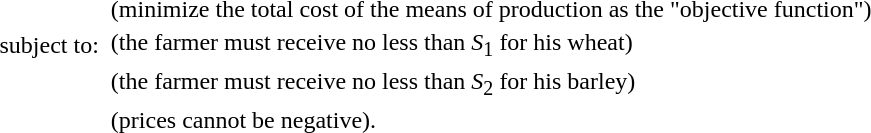<table>
<tr>
<td colspan="2"></td>
<td>(minimize the total cost of the means of production as the "objective function")</td>
</tr>
<tr>
<td>subject to:</td>
<td></td>
<td>(the farmer must receive no less than <em>S</em><sub>1</sub> for his wheat)</td>
</tr>
<tr>
<td></td>
<td></td>
<td>(the farmer must receive no less than <em>S</em><sub>2</sub> for his barley)</td>
</tr>
<tr>
<td></td>
<td></td>
<td>(prices cannot be negative).</td>
</tr>
</table>
